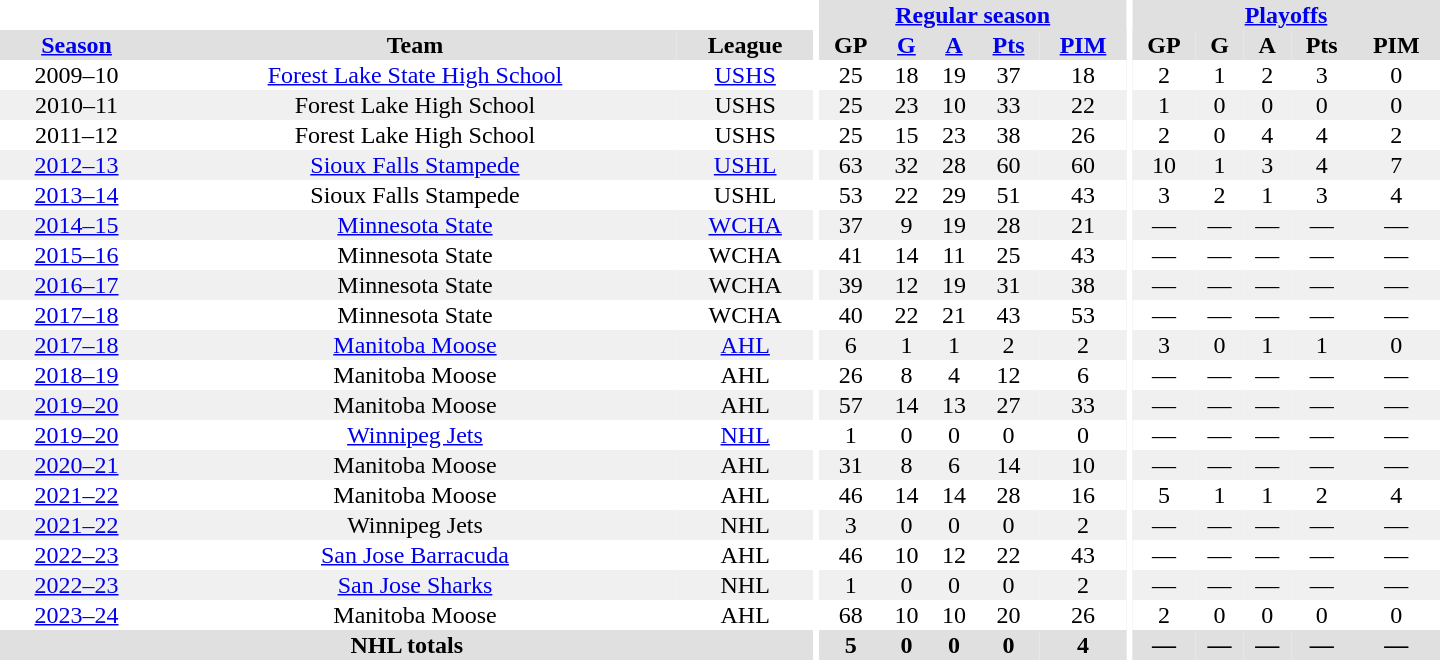<table border="0" cellpadding="1" cellspacing="0" style="text-align:center; width:60em">
<tr bgcolor="#e0e0e0">
<th colspan="3" bgcolor="#ffffff"></th>
<th rowspan="100" bgcolor="#ffffff"></th>
<th colspan="5"><a href='#'>Regular season</a></th>
<th rowspan="100" bgcolor="#ffffff"></th>
<th colspan="5"><a href='#'>Playoffs</a></th>
</tr>
<tr bgcolor="#e0e0e0">
<th><a href='#'>Season</a></th>
<th>Team</th>
<th>League</th>
<th>GP</th>
<th><a href='#'>G</a></th>
<th><a href='#'>A</a></th>
<th><a href='#'>Pts</a></th>
<th><a href='#'>PIM</a></th>
<th>GP</th>
<th>G</th>
<th>A</th>
<th>Pts</th>
<th>PIM</th>
</tr>
<tr>
<td>2009–10</td>
<td><a href='#'>Forest Lake State High School</a></td>
<td><a href='#'>USHS</a></td>
<td>25</td>
<td>18</td>
<td>19</td>
<td>37</td>
<td>18</td>
<td>2</td>
<td>1</td>
<td>2</td>
<td>3</td>
<td>0</td>
</tr>
<tr bgcolor="#f0f0f0">
<td>2010–11</td>
<td>Forest Lake High School</td>
<td>USHS</td>
<td>25</td>
<td>23</td>
<td>10</td>
<td>33</td>
<td>22</td>
<td>1</td>
<td>0</td>
<td>0</td>
<td>0</td>
<td>0</td>
</tr>
<tr>
<td>2011–12</td>
<td>Forest Lake High School</td>
<td>USHS</td>
<td>25</td>
<td>15</td>
<td>23</td>
<td>38</td>
<td>26</td>
<td>2</td>
<td>0</td>
<td>4</td>
<td>4</td>
<td>2</td>
</tr>
<tr bgcolor="#f0f0f0">
<td><a href='#'>2012–13</a></td>
<td><a href='#'>Sioux Falls Stampede</a></td>
<td><a href='#'>USHL</a></td>
<td>63</td>
<td>32</td>
<td>28</td>
<td>60</td>
<td>60</td>
<td>10</td>
<td>1</td>
<td>3</td>
<td>4</td>
<td>7</td>
</tr>
<tr>
<td><a href='#'>2013–14</a></td>
<td>Sioux Falls Stampede</td>
<td>USHL</td>
<td>53</td>
<td>22</td>
<td>29</td>
<td>51</td>
<td>43</td>
<td>3</td>
<td>2</td>
<td>1</td>
<td>3</td>
<td>4</td>
</tr>
<tr bgcolor="#f0f0f0">
<td><a href='#'>2014–15</a></td>
<td><a href='#'>Minnesota State</a></td>
<td><a href='#'>WCHA</a></td>
<td>37</td>
<td>9</td>
<td>19</td>
<td>28</td>
<td>21</td>
<td>—</td>
<td>—</td>
<td>—</td>
<td>—</td>
<td>—</td>
</tr>
<tr>
<td><a href='#'>2015–16</a></td>
<td>Minnesota State</td>
<td>WCHA</td>
<td>41</td>
<td>14</td>
<td>11</td>
<td>25</td>
<td>43</td>
<td>—</td>
<td>—</td>
<td>—</td>
<td>—</td>
<td>—</td>
</tr>
<tr bgcolor="#f0f0f0">
<td><a href='#'>2016–17</a></td>
<td>Minnesota State</td>
<td>WCHA</td>
<td>39</td>
<td>12</td>
<td>19</td>
<td>31</td>
<td>38</td>
<td>—</td>
<td>—</td>
<td>—</td>
<td>—</td>
<td>—</td>
</tr>
<tr>
<td><a href='#'>2017–18</a></td>
<td>Minnesota State</td>
<td>WCHA</td>
<td>40</td>
<td>22</td>
<td>21</td>
<td>43</td>
<td>53</td>
<td>—</td>
<td>—</td>
<td>—</td>
<td>—</td>
<td>—</td>
</tr>
<tr bgcolor="#f0f0f0">
<td><a href='#'>2017–18</a></td>
<td><a href='#'>Manitoba Moose</a></td>
<td><a href='#'>AHL</a></td>
<td>6</td>
<td>1</td>
<td>1</td>
<td>2</td>
<td>2</td>
<td>3</td>
<td>0</td>
<td>1</td>
<td>1</td>
<td>0</td>
</tr>
<tr>
<td><a href='#'>2018–19</a></td>
<td>Manitoba Moose</td>
<td>AHL</td>
<td>26</td>
<td>8</td>
<td>4</td>
<td>12</td>
<td>6</td>
<td>—</td>
<td>—</td>
<td>—</td>
<td>—</td>
<td>—</td>
</tr>
<tr bgcolor="#f0f0f0">
<td><a href='#'>2019–20</a></td>
<td>Manitoba Moose</td>
<td>AHL</td>
<td>57</td>
<td>14</td>
<td>13</td>
<td>27</td>
<td>33</td>
<td>—</td>
<td>—</td>
<td>—</td>
<td>—</td>
<td>—</td>
</tr>
<tr>
<td><a href='#'>2019–20</a></td>
<td><a href='#'>Winnipeg Jets</a></td>
<td><a href='#'>NHL</a></td>
<td>1</td>
<td>0</td>
<td>0</td>
<td>0</td>
<td>0</td>
<td>—</td>
<td>—</td>
<td>—</td>
<td>—</td>
<td>—</td>
</tr>
<tr bgcolor="#f0f0f0">
<td><a href='#'>2020–21</a></td>
<td>Manitoba Moose</td>
<td>AHL</td>
<td>31</td>
<td>8</td>
<td>6</td>
<td>14</td>
<td>10</td>
<td>—</td>
<td>—</td>
<td>—</td>
<td>—</td>
<td>—</td>
</tr>
<tr>
<td><a href='#'>2021–22</a></td>
<td>Manitoba Moose</td>
<td>AHL</td>
<td>46</td>
<td>14</td>
<td>14</td>
<td>28</td>
<td>16</td>
<td>5</td>
<td>1</td>
<td>1</td>
<td>2</td>
<td>4</td>
</tr>
<tr bgcolor="#f0f0f0">
<td><a href='#'>2021–22</a></td>
<td>Winnipeg Jets</td>
<td>NHL</td>
<td>3</td>
<td>0</td>
<td>0</td>
<td>0</td>
<td>2</td>
<td>—</td>
<td>—</td>
<td>—</td>
<td>—</td>
<td>—</td>
</tr>
<tr>
<td><a href='#'>2022–23</a></td>
<td><a href='#'>San Jose Barracuda</a></td>
<td>AHL</td>
<td>46</td>
<td>10</td>
<td>12</td>
<td>22</td>
<td>43</td>
<td>—</td>
<td>—</td>
<td>—</td>
<td>—</td>
<td>—</td>
</tr>
<tr bgcolor="#f0f0f0">
<td><a href='#'>2022–23</a></td>
<td><a href='#'>San Jose Sharks</a></td>
<td>NHL</td>
<td>1</td>
<td>0</td>
<td>0</td>
<td>0</td>
<td>2</td>
<td>—</td>
<td>—</td>
<td>—</td>
<td>—</td>
<td>—</td>
</tr>
<tr>
<td><a href='#'>2023–24</a></td>
<td>Manitoba Moose</td>
<td>AHL</td>
<td>68</td>
<td>10</td>
<td>10</td>
<td>20</td>
<td>26</td>
<td>2</td>
<td>0</td>
<td>0</td>
<td>0</td>
<td>0</td>
</tr>
<tr bgcolor="#e0e0e0">
<th colspan="3">NHL totals</th>
<th>5</th>
<th>0</th>
<th>0</th>
<th>0</th>
<th>4</th>
<th>—</th>
<th>—</th>
<th>—</th>
<th>—</th>
<th>—</th>
</tr>
</table>
